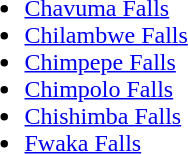<table>
<tr valign="top">
<td><br><ul><li><a href='#'>Chavuma Falls</a></li><li><a href='#'>Chilambwe Falls</a></li><li><a href='#'>Chimpepe Falls</a></li><li><a href='#'>Chimpolo Falls</a></li><li><a href='#'>Chishimba Falls</a></li><li><a href='#'>Fwaka Falls</a></li></ul></td>
<td><br></td>
<td><br></td>
<td><br></td>
</tr>
</table>
